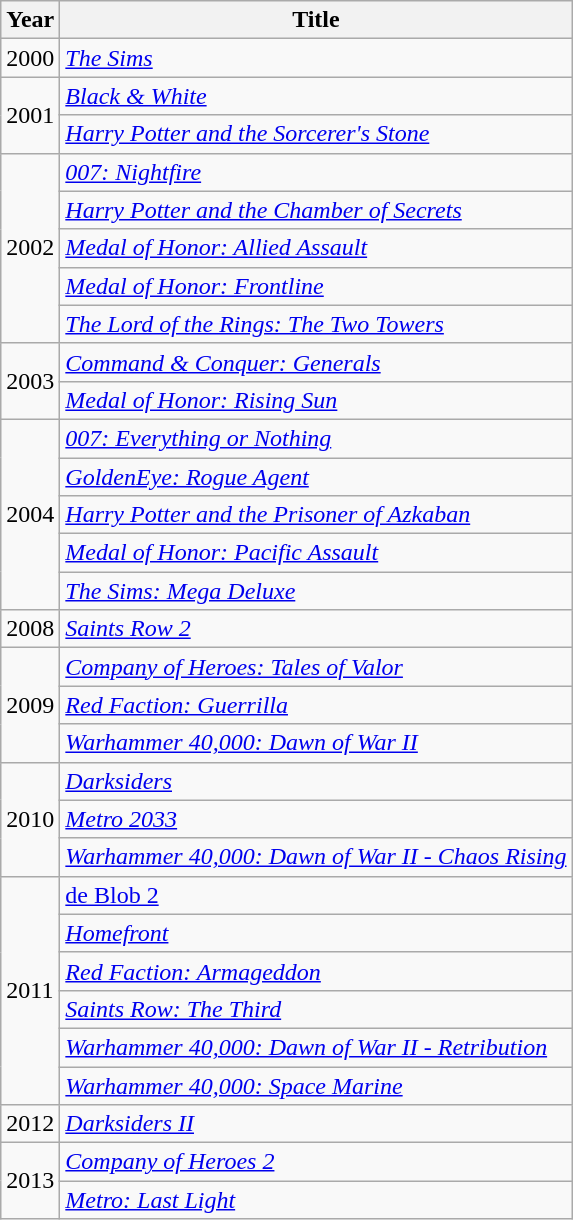<table class="wikitable sortable">
<tr>
<th>Year</th>
<th>Title</th>
</tr>
<tr>
<td>2000</td>
<td><em><a href='#'>The Sims</a></em></td>
</tr>
<tr>
<td rowspan=2>2001</td>
<td><em><a href='#'>Black & White</a></em></td>
</tr>
<tr>
<td><em><a href='#'>Harry Potter and the Sorcerer's Stone</a></em></td>
</tr>
<tr>
<td rowspan=5>2002</td>
<td><em><a href='#'>007: Nightfire</a></em></td>
</tr>
<tr>
<td><em><a href='#'>Harry Potter and the Chamber of Secrets</a></em></td>
</tr>
<tr>
<td><em><a href='#'>Medal of Honor: Allied Assault</a></em></td>
</tr>
<tr>
<td><em><a href='#'>Medal of Honor: Frontline</a></em></td>
</tr>
<tr>
<td><em><a href='#'>The Lord of the Rings: The Two Towers</a></em></td>
</tr>
<tr>
<td rowspan=2>2003</td>
<td><em><a href='#'>Command & Conquer: Generals</a></em></td>
</tr>
<tr>
<td><em><a href='#'>Medal of Honor: Rising Sun</a></em></td>
</tr>
<tr>
<td rowspan=5>2004</td>
<td><em><a href='#'>007: Everything or Nothing</a></em></td>
</tr>
<tr>
<td><em><a href='#'>GoldenEye: Rogue Agent</a></em></td>
</tr>
<tr>
<td><em><a href='#'>Harry Potter and the Prisoner of Azkaban</a></em></td>
</tr>
<tr>
<td><em><a href='#'>Medal of Honor: Pacific Assault</a></em></td>
</tr>
<tr>
<td><em><a href='#'>The Sims: Mega Deluxe</a></em></td>
</tr>
<tr>
<td>2008</td>
<td><em><a href='#'>Saints Row 2</a></em></td>
</tr>
<tr>
<td rowspan=3>2009</td>
<td><em><a href='#'>Company of Heroes: Tales of Valor</a></em></td>
</tr>
<tr>
<td><em><a href='#'>Red Faction: Guerrilla</a></em></td>
</tr>
<tr>
<td><em><a href='#'>Warhammer 40,000: Dawn of War II</a></em></td>
</tr>
<tr>
<td rowspan=3>2010</td>
<td><em><a href='#'>Darksiders</a></em></td>
</tr>
<tr>
<td><em><a href='#'>Metro 2033</a></em></td>
</tr>
<tr>
<td><em><a href='#'>Warhammer 40,000: Dawn of War II - Chaos Rising</a></em></td>
</tr>
<tr>
<td rowspan=6>2011</td>
<td><a href='#'>de Blob 2</a></td>
</tr>
<tr>
<td><em><a href='#'>Homefront</a></em></td>
</tr>
<tr>
<td><em><a href='#'>Red Faction: Armageddon</a></em></td>
</tr>
<tr>
<td><em><a href='#'>Saints Row: The Third</a></em></td>
</tr>
<tr>
<td><em><a href='#'>Warhammer 40,000: Dawn of War II - Retribution</a></em></td>
</tr>
<tr>
<td><em><a href='#'>Warhammer 40,000: Space Marine</a></em></td>
</tr>
<tr>
<td>2012</td>
<td><em><a href='#'>Darksiders II</a></em></td>
</tr>
<tr>
<td rowspan=2>2013</td>
<td><em><a href='#'>Company of Heroes 2</a></em></td>
</tr>
<tr>
<td><em><a href='#'>Metro: Last Light</a></em></td>
</tr>
</table>
